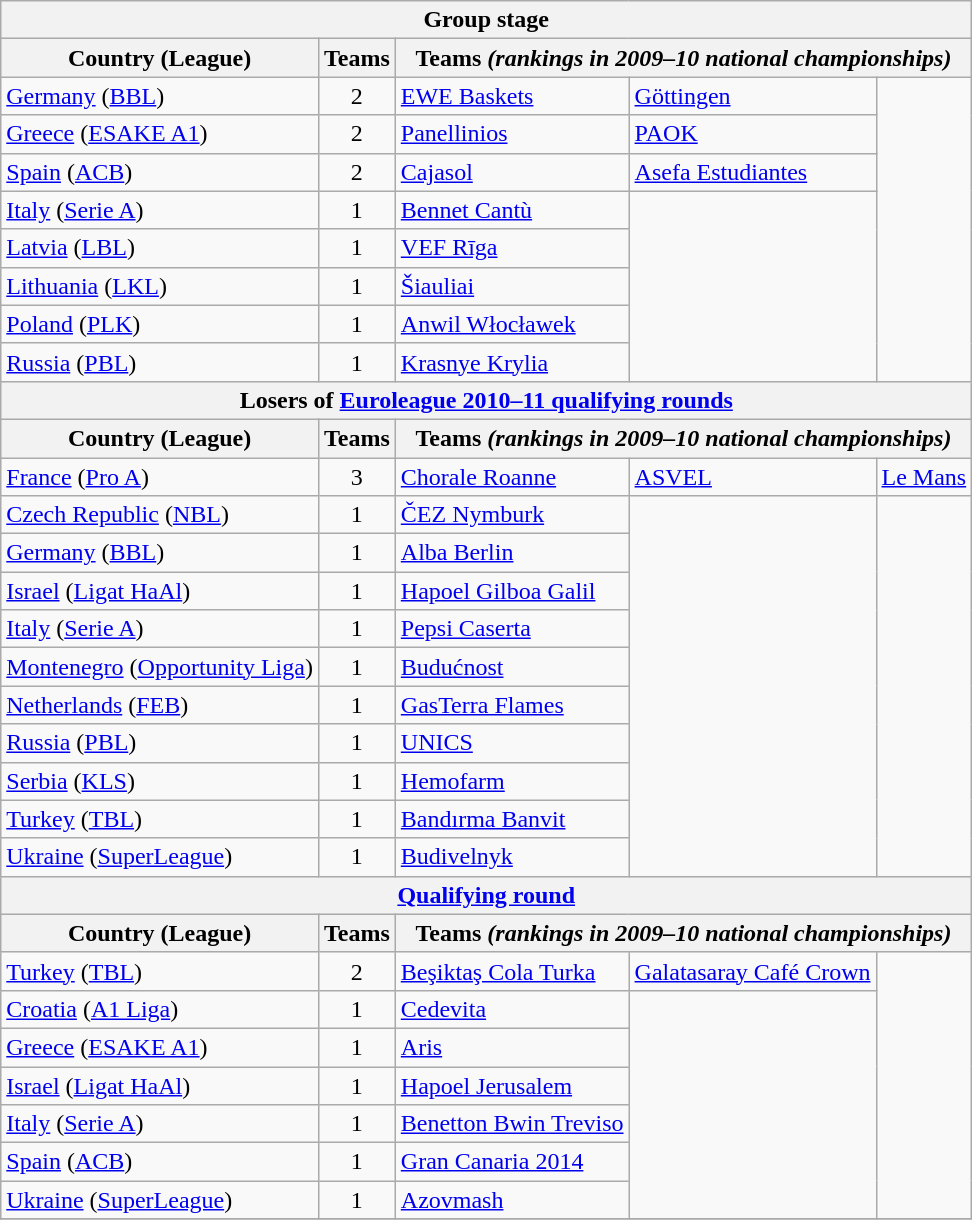<table class="wikitable">
<tr>
<th colspan=5>Group stage</th>
</tr>
<tr>
<th !rowspan=1>Country (League)</th>
<th rowspan=1>Teams</th>
<th colspan=3>Teams <em>(rankings in 2009–10 national championships)</em></th>
</tr>
<tr>
<td bgcolor=> <a href='#'>Germany</a> (<a href='#'>BBL</a>)</td>
<td align=center>2</td>
<td><a href='#'>EWE Baskets</a> </td>
<td><a href='#'>Göttingen</a> </td>
<td rowspan=8></td>
</tr>
<tr>
<td> <a href='#'>Greece</a> (<a href='#'>ESAKE A1</a>)</td>
<td align=center>2</td>
<td><a href='#'>Panellinios</a> </td>
<td><a href='#'>PAOK</a> </td>
</tr>
<tr>
<td bgcolor=> <a href='#'>Spain</a> (<a href='#'>ACB</a>)</td>
<td align=center>2</td>
<td><a href='#'>Cajasol</a> </td>
<td><a href='#'>Asefa Estudiantes</a> </td>
</tr>
<tr>
<td bgcolor=> <a href='#'>Italy</a> (<a href='#'>Serie A</a>)</td>
<td align=center>1</td>
<td><a href='#'>Bennet Cantù</a> </td>
<td rowspan=5></td>
</tr>
<tr>
<td bgcolor=> <a href='#'>Latvia</a> (<a href='#'>LBL</a>)</td>
<td align=center>1</td>
<td><a href='#'>VEF Rīga</a> </td>
</tr>
<tr>
<td bgcolor=> <a href='#'>Lithuania</a> (<a href='#'>LKL</a>)</td>
<td align=center>1</td>
<td><a href='#'>Šiauliai</a> </td>
</tr>
<tr>
<td bgcolor=> <a href='#'>Poland</a> (<a href='#'>PLK</a>)</td>
<td align=center>1</td>
<td><a href='#'>Anwil Włocławek</a> </td>
</tr>
<tr>
<td bgcolor=> <a href='#'>Russia</a> (<a href='#'>PBL</a>)</td>
<td align=center>1</td>
<td><a href='#'>Krasnye Krylia</a> </td>
</tr>
<tr>
<th colspan=5>Losers of <a href='#'>Euroleague 2010–11 qualifying rounds</a></th>
</tr>
<tr>
<th !rowspan=1>Country (League)</th>
<th rowspan=1>Teams</th>
<th colspan=3>Teams <em>(rankings in 2009–10 national championships)</em></th>
</tr>
<tr>
<td bgcolor=> <a href='#'>France</a> (<a href='#'>Pro A</a>)</td>
<td align=center>3</td>
<td><a href='#'>Chorale Roanne</a> </td>
<td><a href='#'>ASVEL</a> </td>
<td><a href='#'>Le Mans</a> </td>
</tr>
<tr>
<td bgcolor=> <a href='#'>Czech Republic</a> (<a href='#'>NBL</a>)</td>
<td align=center>1</td>
<td><a href='#'>ČEZ Nymburk</a> </td>
<td rowspan=10></td>
<td rowspan=10></td>
</tr>
<tr>
<td bgcolor=> <a href='#'>Germany</a> (<a href='#'>BBL</a>)</td>
<td align=center>1</td>
<td><a href='#'>Alba Berlin</a> </td>
</tr>
<tr>
<td bgcolor=> <a href='#'>Israel</a> (<a href='#'>Ligat HaAl</a>)</td>
<td align=center>1</td>
<td><a href='#'>Hapoel Gilboa Galil</a> </td>
</tr>
<tr>
<td bgcolor=> <a href='#'>Italy</a> (<a href='#'>Serie A</a>)</td>
<td align=center>1</td>
<td><a href='#'>Pepsi Caserta</a> </td>
</tr>
<tr>
<td bgcolor=> <a href='#'>Montenegro</a> (<a href='#'>Opportunity Liga</a>)</td>
<td align=center>1</td>
<td><a href='#'>Budućnost</a> </td>
</tr>
<tr>
<td bgcolor=> <a href='#'>Netherlands</a> (<a href='#'>FEB</a>)</td>
<td align=center>1</td>
<td><a href='#'>GasTerra Flames</a> </td>
</tr>
<tr>
<td> <a href='#'>Russia</a> (<a href='#'>PBL</a>)</td>
<td align=center>1</td>
<td><a href='#'>UNICS</a> </td>
</tr>
<tr>
<td> <a href='#'>Serbia</a> (<a href='#'>KLS</a>)</td>
<td align=center>1</td>
<td><a href='#'>Hemofarm</a> </td>
</tr>
<tr>
<td bgcolor=> <a href='#'>Turkey</a> (<a href='#'>TBL</a>)</td>
<td align=center>1</td>
<td><a href='#'>Bandırma Banvit</a> </td>
</tr>
<tr>
<td> <a href='#'>Ukraine</a> (<a href='#'>SuperLeague</a>)</td>
<td align=center>1</td>
<td><a href='#'>Budivelnyk</a> </td>
</tr>
<tr>
<th colspan=5><a href='#'>Qualifying round</a></th>
</tr>
<tr>
<th !rowspan=1>Country (League)</th>
<th rowspan=1>Teams</th>
<th colspan=3>Teams <em>(rankings in 2009–10 national championships)</em></th>
</tr>
<tr>
<td bgcolor=> <a href='#'>Turkey</a> (<a href='#'>TBL</a>)</td>
<td align=center>2</td>
<td><a href='#'>Beşiktaş Cola Turka</a> </td>
<td><a href='#'>Galatasaray Café Crown</a> </td>
<td rowspan=7></td>
</tr>
<tr>
<td bgcolor=> <a href='#'>Croatia</a> (<a href='#'>A1 Liga</a>)</td>
<td align=center>1</td>
<td><a href='#'>Cedevita</a> </td>
<td rowspan=6></td>
</tr>
<tr>
<td> <a href='#'>Greece</a> (<a href='#'>ESAKE A1</a>)</td>
<td align=center>1</td>
<td><a href='#'>Aris</a> </td>
</tr>
<tr>
<td bgcolor=> <a href='#'>Israel</a> (<a href='#'>Ligat HaAl</a>)</td>
<td align=center>1</td>
<td><a href='#'>Hapoel Jerusalem</a> </td>
</tr>
<tr>
<td bgcolor=> <a href='#'>Italy</a> (<a href='#'>Serie A</a>)</td>
<td align=center>1</td>
<td><a href='#'>Benetton Bwin Treviso</a> </td>
</tr>
<tr>
<td bgcolor=> <a href='#'>Spain</a> (<a href='#'>ACB</a>)</td>
<td align=center>1</td>
<td><a href='#'>Gran Canaria 2014</a> </td>
</tr>
<tr>
<td> <a href='#'>Ukraine</a> (<a href='#'>SuperLeague</a>)</td>
<td align=center>1</td>
<td><a href='#'>Azovmash</a> </td>
</tr>
<tr>
</tr>
</table>
